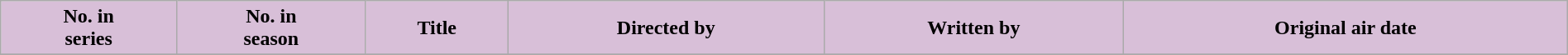<table class="wikitable plainrowheaders" style="width: 100%; margin: auto;">
<tr>
<th scope="col" style="background:#D8BFD8; color:#000;">No. in<br>series</th>
<th scope="col" style="background:#D8BFD8; color:#000;">No. in<br>season</th>
<th scope="col" style="background:#D8BFD8; color:#000;">Title</th>
<th scope="col" style="background:#D8BFD8; color:#000;">Directed by</th>
<th scope="col" style="background:#D8BFD8; color:#000;">Written by</th>
<th scope="col" style="background:#D8BFD8; color:#000;">Original air date</th>
</tr>
<tr>
</tr>
</table>
